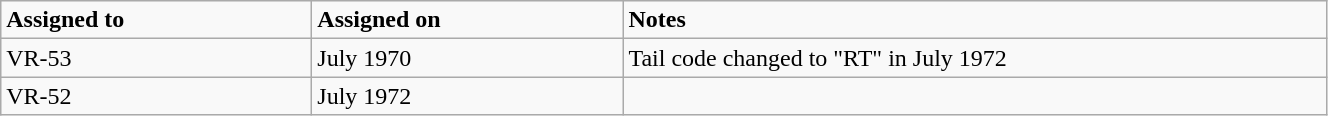<table class="wikitable" style="width: 70%;">
<tr>
<td style="width: 200px;"><strong>Assigned to</strong></td>
<td style="width: 200px;"><strong>Assigned on</strong></td>
<td><strong>Notes</strong></td>
</tr>
<tr>
<td>VR-53</td>
<td>July 1970</td>
<td>Tail code changed to "RT" in July 1972</td>
</tr>
<tr>
<td>VR-52</td>
<td>July 1972</td>
<td></td>
</tr>
</table>
